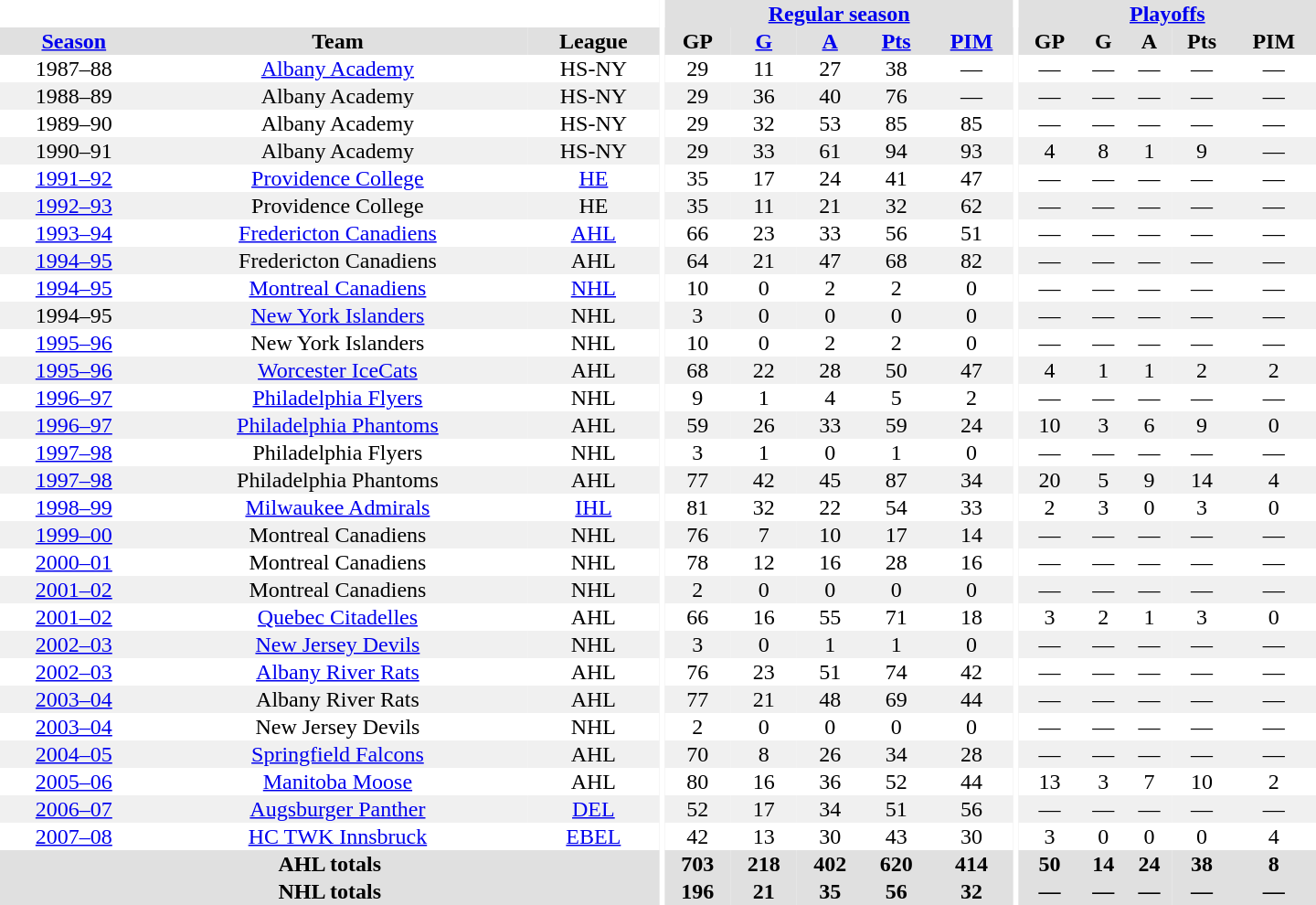<table border="0" cellpadding="1" cellspacing="0" style="text-align:center; width:60em">
<tr bgcolor="#e0e0e0">
<th colspan="3" bgcolor="#ffffff"></th>
<th rowspan="100" bgcolor="#ffffff"></th>
<th colspan="5"><a href='#'>Regular season</a></th>
<th rowspan="100" bgcolor="#ffffff"></th>
<th colspan="5"><a href='#'>Playoffs</a></th>
</tr>
<tr bgcolor="#e0e0e0">
<th><a href='#'>Season</a></th>
<th>Team</th>
<th>League</th>
<th>GP</th>
<th><a href='#'>G</a></th>
<th><a href='#'>A</a></th>
<th><a href='#'>Pts</a></th>
<th><a href='#'>PIM</a></th>
<th>GP</th>
<th>G</th>
<th>A</th>
<th>Pts</th>
<th>PIM</th>
</tr>
<tr>
<td>1987–88</td>
<td><a href='#'>Albany Academy</a></td>
<td>HS-NY</td>
<td>29</td>
<td>11</td>
<td>27</td>
<td>38</td>
<td>—</td>
<td>—</td>
<td>—</td>
<td>—</td>
<td>—</td>
<td>—</td>
</tr>
<tr bgcolor="#f0f0f0">
<td>1988–89</td>
<td>Albany Academy</td>
<td>HS-NY</td>
<td>29</td>
<td>36</td>
<td>40</td>
<td>76</td>
<td>—</td>
<td>—</td>
<td>—</td>
<td>—</td>
<td>—</td>
<td>—</td>
</tr>
<tr>
<td>1989–90</td>
<td>Albany Academy</td>
<td>HS-NY</td>
<td>29</td>
<td>32</td>
<td>53</td>
<td>85</td>
<td>85</td>
<td>—</td>
<td>—</td>
<td>—</td>
<td>—</td>
<td>—</td>
</tr>
<tr bgcolor="#f0f0f0">
<td>1990–91</td>
<td>Albany Academy</td>
<td>HS-NY</td>
<td>29</td>
<td>33</td>
<td>61</td>
<td>94</td>
<td>93</td>
<td>4</td>
<td>8</td>
<td>1</td>
<td>9</td>
<td>—</td>
</tr>
<tr>
<td><a href='#'>1991–92</a></td>
<td><a href='#'>Providence College</a></td>
<td><a href='#'>HE</a></td>
<td>35</td>
<td>17</td>
<td>24</td>
<td>41</td>
<td>47</td>
<td>—</td>
<td>—</td>
<td>—</td>
<td>—</td>
<td>—</td>
</tr>
<tr bgcolor="#f0f0f0">
<td><a href='#'>1992–93</a></td>
<td>Providence College</td>
<td>HE</td>
<td>35</td>
<td>11</td>
<td>21</td>
<td>32</td>
<td>62</td>
<td>—</td>
<td>—</td>
<td>—</td>
<td>—</td>
<td>—</td>
</tr>
<tr>
<td><a href='#'>1993–94</a></td>
<td><a href='#'>Fredericton Canadiens</a></td>
<td><a href='#'>AHL</a></td>
<td>66</td>
<td>23</td>
<td>33</td>
<td>56</td>
<td>51</td>
<td>—</td>
<td>—</td>
<td>—</td>
<td>—</td>
<td>—</td>
</tr>
<tr bgcolor="#f0f0f0">
<td><a href='#'>1994–95</a></td>
<td>Fredericton Canadiens</td>
<td>AHL</td>
<td>64</td>
<td>21</td>
<td>47</td>
<td>68</td>
<td>82</td>
<td>—</td>
<td>—</td>
<td>—</td>
<td>—</td>
<td>—</td>
</tr>
<tr>
<td><a href='#'>1994–95</a></td>
<td><a href='#'>Montreal Canadiens</a></td>
<td><a href='#'>NHL</a></td>
<td>10</td>
<td>0</td>
<td>2</td>
<td>2</td>
<td>0</td>
<td>—</td>
<td>—</td>
<td>—</td>
<td>—</td>
<td>—</td>
</tr>
<tr bgcolor="#f0f0f0">
<td>1994–95</td>
<td><a href='#'>New York Islanders</a></td>
<td>NHL</td>
<td>3</td>
<td>0</td>
<td>0</td>
<td>0</td>
<td>0</td>
<td>—</td>
<td>—</td>
<td>—</td>
<td>—</td>
<td>—</td>
</tr>
<tr>
<td><a href='#'>1995–96</a></td>
<td>New York Islanders</td>
<td>NHL</td>
<td>10</td>
<td>0</td>
<td>2</td>
<td>2</td>
<td>0</td>
<td>—</td>
<td>—</td>
<td>—</td>
<td>—</td>
<td>—</td>
</tr>
<tr bgcolor="#f0f0f0">
<td><a href='#'>1995–96</a></td>
<td><a href='#'>Worcester IceCats</a></td>
<td>AHL</td>
<td>68</td>
<td>22</td>
<td>28</td>
<td>50</td>
<td>47</td>
<td>4</td>
<td>1</td>
<td>1</td>
<td>2</td>
<td>2</td>
</tr>
<tr>
<td><a href='#'>1996–97</a></td>
<td><a href='#'>Philadelphia Flyers</a></td>
<td>NHL</td>
<td>9</td>
<td>1</td>
<td>4</td>
<td>5</td>
<td>2</td>
<td>—</td>
<td>—</td>
<td>—</td>
<td>—</td>
<td>—</td>
</tr>
<tr bgcolor="#f0f0f0">
<td><a href='#'>1996–97</a></td>
<td><a href='#'>Philadelphia Phantoms</a></td>
<td>AHL</td>
<td>59</td>
<td>26</td>
<td>33</td>
<td>59</td>
<td>24</td>
<td>10</td>
<td>3</td>
<td>6</td>
<td>9</td>
<td>0</td>
</tr>
<tr>
<td><a href='#'>1997–98</a></td>
<td>Philadelphia Flyers</td>
<td>NHL</td>
<td>3</td>
<td>1</td>
<td>0</td>
<td>1</td>
<td>0</td>
<td>—</td>
<td>—</td>
<td>—</td>
<td>—</td>
<td>—</td>
</tr>
<tr bgcolor="#f0f0f0">
<td><a href='#'>1997–98</a></td>
<td>Philadelphia Phantoms</td>
<td>AHL</td>
<td>77</td>
<td>42</td>
<td>45</td>
<td>87</td>
<td>34</td>
<td>20</td>
<td>5</td>
<td>9</td>
<td>14</td>
<td>4</td>
</tr>
<tr>
<td><a href='#'>1998–99</a></td>
<td><a href='#'>Milwaukee Admirals</a></td>
<td><a href='#'>IHL</a></td>
<td>81</td>
<td>32</td>
<td>22</td>
<td>54</td>
<td>33</td>
<td>2</td>
<td>3</td>
<td>0</td>
<td>3</td>
<td>0</td>
</tr>
<tr bgcolor="#f0f0f0">
<td><a href='#'>1999–00</a></td>
<td>Montreal Canadiens</td>
<td>NHL</td>
<td>76</td>
<td>7</td>
<td>10</td>
<td>17</td>
<td>14</td>
<td>—</td>
<td>—</td>
<td>—</td>
<td>—</td>
<td>—</td>
</tr>
<tr>
<td><a href='#'>2000–01</a></td>
<td>Montreal Canadiens</td>
<td>NHL</td>
<td>78</td>
<td>12</td>
<td>16</td>
<td>28</td>
<td>16</td>
<td>—</td>
<td>—</td>
<td>—</td>
<td>—</td>
<td>—</td>
</tr>
<tr bgcolor="#f0f0f0">
<td><a href='#'>2001–02</a></td>
<td>Montreal Canadiens</td>
<td>NHL</td>
<td>2</td>
<td>0</td>
<td>0</td>
<td>0</td>
<td>0</td>
<td>—</td>
<td>—</td>
<td>—</td>
<td>—</td>
<td>—</td>
</tr>
<tr>
<td><a href='#'>2001–02</a></td>
<td><a href='#'>Quebec Citadelles</a></td>
<td>AHL</td>
<td>66</td>
<td>16</td>
<td>55</td>
<td>71</td>
<td>18</td>
<td>3</td>
<td>2</td>
<td>1</td>
<td>3</td>
<td>0</td>
</tr>
<tr bgcolor="#f0f0f0">
<td><a href='#'>2002–03</a></td>
<td><a href='#'>New Jersey Devils</a></td>
<td>NHL</td>
<td>3</td>
<td>0</td>
<td>1</td>
<td>1</td>
<td>0</td>
<td>—</td>
<td>—</td>
<td>—</td>
<td>—</td>
<td>—</td>
</tr>
<tr>
<td><a href='#'>2002–03</a></td>
<td><a href='#'>Albany River Rats</a></td>
<td>AHL</td>
<td>76</td>
<td>23</td>
<td>51</td>
<td>74</td>
<td>42</td>
<td>—</td>
<td>—</td>
<td>—</td>
<td>—</td>
<td>—</td>
</tr>
<tr bgcolor="#f0f0f0">
<td><a href='#'>2003–04</a></td>
<td>Albany River Rats</td>
<td>AHL</td>
<td>77</td>
<td>21</td>
<td>48</td>
<td>69</td>
<td>44</td>
<td>—</td>
<td>—</td>
<td>—</td>
<td>—</td>
<td>—</td>
</tr>
<tr>
<td><a href='#'>2003–04</a></td>
<td>New Jersey Devils</td>
<td>NHL</td>
<td>2</td>
<td>0</td>
<td>0</td>
<td>0</td>
<td>0</td>
<td>—</td>
<td>—</td>
<td>—</td>
<td>—</td>
<td>—</td>
</tr>
<tr bgcolor="#f0f0f0">
<td><a href='#'>2004–05</a></td>
<td><a href='#'>Springfield Falcons</a></td>
<td>AHL</td>
<td>70</td>
<td>8</td>
<td>26</td>
<td>34</td>
<td>28</td>
<td>—</td>
<td>—</td>
<td>—</td>
<td>—</td>
<td>—</td>
</tr>
<tr>
<td><a href='#'>2005–06</a></td>
<td><a href='#'>Manitoba Moose</a></td>
<td>AHL</td>
<td>80</td>
<td>16</td>
<td>36</td>
<td>52</td>
<td>44</td>
<td>13</td>
<td>3</td>
<td>7</td>
<td>10</td>
<td>2</td>
</tr>
<tr bgcolor="#f0f0f0">
<td><a href='#'>2006–07</a></td>
<td><a href='#'>Augsburger Panther</a></td>
<td><a href='#'>DEL</a></td>
<td>52</td>
<td>17</td>
<td>34</td>
<td>51</td>
<td>56</td>
<td>—</td>
<td>—</td>
<td>—</td>
<td>—</td>
<td>—</td>
</tr>
<tr>
<td><a href='#'>2007–08</a></td>
<td><a href='#'>HC TWK Innsbruck</a></td>
<td><a href='#'>EBEL</a></td>
<td>42</td>
<td>13</td>
<td>30</td>
<td>43</td>
<td>30</td>
<td>3</td>
<td>0</td>
<td>0</td>
<td>0</td>
<td>4</td>
</tr>
<tr bgcolor="#e0e0e0">
<th colspan="3">AHL totals</th>
<th>703</th>
<th>218</th>
<th>402</th>
<th>620</th>
<th>414</th>
<th>50</th>
<th>14</th>
<th>24</th>
<th>38</th>
<th>8</th>
</tr>
<tr bgcolor="#e0e0e0">
<th colspan="3">NHL totals</th>
<th>196</th>
<th>21</th>
<th>35</th>
<th>56</th>
<th>32</th>
<th>—</th>
<th>—</th>
<th>—</th>
<th>—</th>
<th>—</th>
</tr>
</table>
